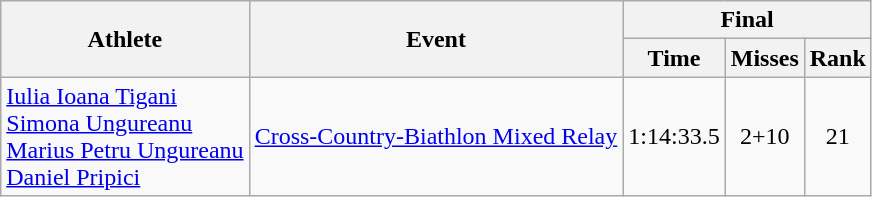<table class="wikitable">
<tr>
<th rowspan="2">Athlete</th>
<th rowspan="2">Event</th>
<th colspan="3">Final</th>
</tr>
<tr>
<th>Time</th>
<th>Misses</th>
<th>Rank</th>
</tr>
<tr>
<td><a href='#'>Iulia Ioana Tigani</a><br><a href='#'>Simona Ungureanu</a><br><a href='#'>Marius Petru Ungureanu</a><br><a href='#'>Daniel Pripici</a></td>
<td><a href='#'>Cross-Country-Biathlon Mixed Relay</a></td>
<td align="center">1:14:33.5</td>
<td align="center">2+10</td>
<td align="center">21</td>
</tr>
</table>
